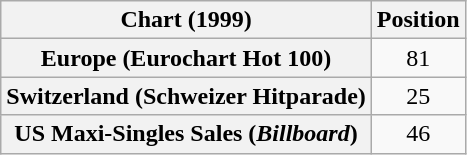<table class="wikitable sortable plainrowheaders" style="text-align:center">
<tr>
<th>Chart (1999)</th>
<th>Position</th>
</tr>
<tr>
<th scope="row">Europe (Eurochart Hot 100)</th>
<td>81</td>
</tr>
<tr>
<th scope="row">Switzerland (Schweizer Hitparade)</th>
<td>25</td>
</tr>
<tr>
<th scope="row">US Maxi-Singles Sales (<em>Billboard</em>)</th>
<td>46</td>
</tr>
</table>
